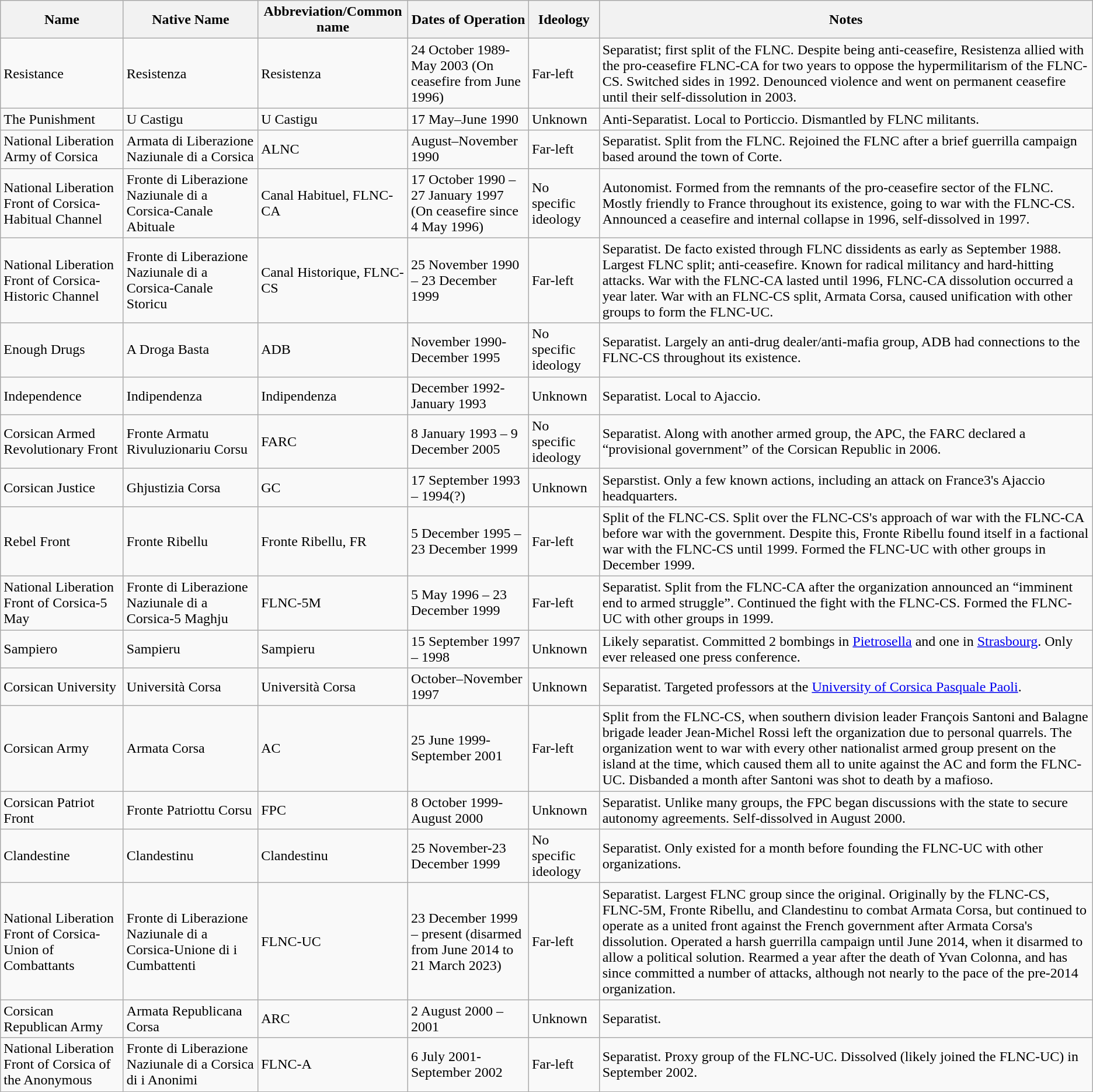<table class="wikitable">
<tr>
<th>Name</th>
<th>Native Name</th>
<th>Abbreviation/Common name</th>
<th>Dates of Operation</th>
<th>Ideology</th>
<th>Notes</th>
</tr>
<tr>
<td>Resistance</td>
<td>Resistenza</td>
<td>Resistenza</td>
<td>24 October 1989-May 2003 (On ceasefire from June 1996)</td>
<td>Far-left</td>
<td>Separatist; first split of the FLNC. Despite being anti-ceasefire, Resistenza allied with the pro-ceasefire FLNC-CA for two years to oppose the hypermilitarism of the FLNC-CS. Switched sides in 1992. Denounced violence and went on permanent ceasefire until their self-dissolution in 2003.</td>
</tr>
<tr>
<td>The Punishment</td>
<td>U Castigu</td>
<td>U Castigu</td>
<td>17 May–June 1990</td>
<td>Unknown</td>
<td>Anti-Separatist. Local to Porticcio. Dismantled by FLNC militants.</td>
</tr>
<tr>
<td>National Liberation Army of Corsica</td>
<td>Armata di Liberazione Naziunale di a Corsica</td>
<td>ALNC</td>
<td>August–November 1990</td>
<td>Far-left</td>
<td>Separatist. Split from the FLNC. Rejoined the FLNC after a brief guerrilla campaign based around the town of Corte.</td>
</tr>
<tr>
<td>National Liberation Front of Corsica-Habitual Channel</td>
<td>Fronte di Liberazione Naziunale di a Corsica-Canale Abituale</td>
<td>Canal Habituel, FLNC-CA</td>
<td>17 October 1990 – 27 January 1997 (On ceasefire since 4 May 1996)</td>
<td>No specific ideology</td>
<td>Autonomist. Formed from the remnants of the pro-ceasefire sector of the FLNC. Mostly friendly to France throughout its existence, going to war with the FLNC-CS. Announced a ceasefire and internal collapse in 1996, self-dissolved in 1997.</td>
</tr>
<tr>
<td>National Liberation Front of Corsica-Historic Channel</td>
<td>Fronte di Liberazione Naziunale di a Corsica-Canale Storicu</td>
<td>Canal Historique, FLNC-CS</td>
<td>25 November 1990 – 23 December 1999</td>
<td>Far-left</td>
<td>Separatist. De facto existed through FLNC dissidents as early as September 1988. Largest FLNC split; anti-ceasefire. Known for radical militancy and hard-hitting attacks. War with the FLNC-CA lasted until 1996, FLNC-CA dissolution occurred a year later. War with an FLNC-CS split, Armata Corsa, caused unification with other groups to form the FLNC-UC.</td>
</tr>
<tr>
<td>Enough Drugs</td>
<td>A Droga Basta</td>
<td>ADB</td>
<td>November 1990-December 1995</td>
<td>No specific ideology</td>
<td>Separatist. Largely an anti-drug dealer/anti-mafia group, ADB had connections to the FLNC-CS throughout its existence.</td>
</tr>
<tr>
<td>Independence</td>
<td>Indipendenza</td>
<td>Indipendenza</td>
<td>December 1992-January 1993</td>
<td>Unknown</td>
<td>Separatist. Local to Ajaccio.</td>
</tr>
<tr>
<td>Corsican Armed Revolutionary Front</td>
<td>Fronte Armatu Rivuluzionariu Corsu</td>
<td>FARC</td>
<td>8 January 1993 – 9 December 2005</td>
<td>No specific ideology</td>
<td>Separatist. Along with another armed group, the APC, the FARC declared a “provisional government” of the Corsican Republic in 2006.</td>
</tr>
<tr>
<td>Corsican Justice</td>
<td>Ghjustizia Corsa</td>
<td>GC</td>
<td>17 September 1993 – 1994(?)</td>
<td>Unknown</td>
<td>Separstist. Only a few known actions, including an attack on France3's Ajaccio headquarters.</td>
</tr>
<tr>
<td>Rebel Front</td>
<td>Fronte Ribellu</td>
<td>Fronte Ribellu, FR</td>
<td>5 December 1995 – 23 December 1999</td>
<td>Far-left</td>
<td>Split of the FLNC-CS. Split over the FLNC-CS's approach of war with the FLNC-CA before war with the government. Despite this, Fronte Ribellu found itself in a factional war with the FLNC-CS until 1999. Formed the FLNC-UC with other groups in December 1999.</td>
</tr>
<tr>
<td>National Liberation Front of Corsica-5 May</td>
<td>Fronte di Liberazione Naziunale di a Corsica-5 Maghju</td>
<td>FLNC-5M</td>
<td>5 May 1996 – 23 December 1999</td>
<td>Far-left</td>
<td>Separatist. Split from the FLNC-CA after the organization announced an “imminent end to armed struggle”. Continued the fight with the FLNC-CS. Formed the FLNC-UC with other groups in 1999.</td>
</tr>
<tr>
<td>Sampiero</td>
<td>Sampieru</td>
<td>Sampieru</td>
<td>15 September 1997 – 1998</td>
<td>Unknown</td>
<td>Likely separatist. Committed 2 bombings in <a href='#'>Pietrosella</a> and one in <a href='#'>Strasbourg</a>. Only ever released one press conference.</td>
</tr>
<tr>
<td>Corsican University</td>
<td>Università Corsa</td>
<td>Università Corsa</td>
<td>October–November 1997</td>
<td>Unknown</td>
<td>Separatist. Targeted professors at the <a href='#'>University of Corsica Pasquale Paoli</a>.</td>
</tr>
<tr>
<td>Corsican Army</td>
<td>Armata Corsa</td>
<td>AC</td>
<td>25 June 1999-September 2001</td>
<td>Far-left</td>
<td>Split from the FLNC-CS, when southern division leader François Santoni and Balagne brigade leader Jean-Michel Rossi left the organization due to personal quarrels. The organization went to war with every other nationalist armed group present on the island at the time, which caused them all to unite against the AC and form the FLNC-UC. Disbanded a month after Santoni was shot to death by a mafioso.</td>
</tr>
<tr>
<td>Corsican Patriot Front</td>
<td>Fronte Patriottu Corsu</td>
<td>FPC</td>
<td>8 October 1999-August 2000</td>
<td>Unknown</td>
<td>Separatist. Unlike many groups, the FPC began discussions with the state to secure autonomy agreements. Self-dissolved in August 2000.</td>
</tr>
<tr>
<td>Clandestine</td>
<td>Clandestinu</td>
<td>Clandestinu</td>
<td>25 November-23 December 1999</td>
<td>No specific ideology</td>
<td>Separatist. Only existed for a month before founding the FLNC-UC with other organizations.</td>
</tr>
<tr>
<td>National Liberation Front of Corsica-Union of Combattants</td>
<td>Fronte di Liberazione Naziunale di a Corsica-Unione di i Cumbattenti</td>
<td>FLNC-UC</td>
<td>23 December 1999 – present (disarmed from June 2014 to 21 March 2023)</td>
<td>Far-left</td>
<td>Separatist. Largest FLNC group since the original. Originally by the FLNC-CS, FLNC-5M, Fronte Ribellu, and Clandestinu to combat Armata Corsa, but continued to operate as a united front against the French government after Armata Corsa's dissolution. Operated a harsh guerrilla campaign until June 2014, when it disarmed to allow a political solution. Rearmed a year after the death of Yvan Colonna, and has since committed a number of attacks, although not nearly to the pace of the pre-2014 organization.</td>
</tr>
<tr>
<td>Corsican Republican Army</td>
<td>Armata Republicana Corsa</td>
<td>ARC</td>
<td>2 August 2000 – 2001</td>
<td>Unknown</td>
<td>Separatist.</td>
</tr>
<tr>
<td>National Liberation Front of Corsica of the Anonymous</td>
<td>Fronte di Liberazione Naziunale di a Corsica di i Anonimi</td>
<td>FLNC-A</td>
<td>6 July 2001-September 2002</td>
<td>Far-left</td>
<td>Separatist. Proxy group of the FLNC-UC. Dissolved (likely joined the FLNC-UC) in September 2002.</td>
</tr>
</table>
